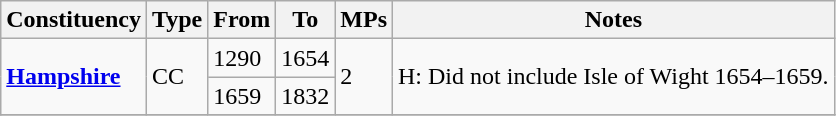<table class="wikitable">
<tr>
<th>Constituency</th>
<th>Type</th>
<th>From</th>
<th>To</th>
<th>MPs</th>
<th>Notes</th>
</tr>
<tr>
<td rowspan="2"><strong><a href='#'>Hampshire</a></strong></td>
<td rowspan="2">CC</td>
<td>1290</td>
<td>1654</td>
<td rowspan="2">2</td>
<td rowspan="2">H: Did not include Isle of Wight 1654–1659.</td>
</tr>
<tr>
<td>1659</td>
<td>1832</td>
</tr>
<tr>
</tr>
</table>
